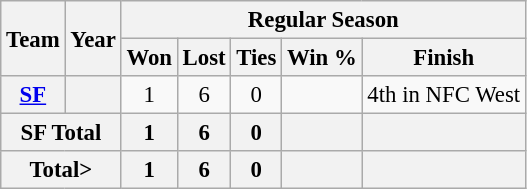<table class="wikitable" style="font-size: 95%; text-align:center;">
<tr>
<th rowspan="2">Team</th>
<th rowspan="2">Year</th>
<th colspan="5">Regular Season</th>
</tr>
<tr>
<th>Won</th>
<th>Lost</th>
<th>Ties</th>
<th>Win %</th>
<th>Finish</th>
</tr>
<tr>
<th><a href='#'>SF</a></th>
<th></th>
<td>1</td>
<td>6</td>
<td>0</td>
<td></td>
<td>4th in NFC West</td>
</tr>
<tr>
<th colspan="2">SF Total</th>
<th>1</th>
<th>6</th>
<th>0</th>
<th></th>
<th></th>
</tr>
<tr>
<th colspan="2">Total></th>
<th>1</th>
<th>6</th>
<th>0</th>
<th></th>
<th></th>
</tr>
</table>
